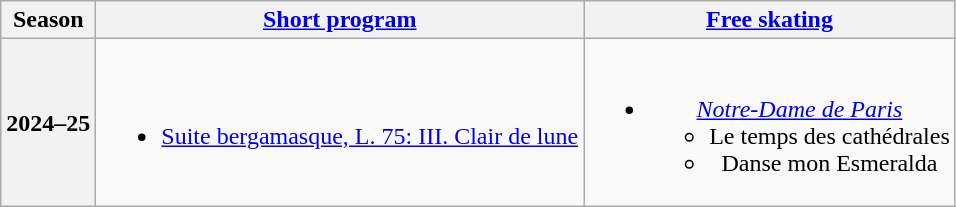<table class=wikitable style=text-align:center>
<tr>
<th>Season</th>
<th><a href='#'>Short program</a></th>
<th><a href='#'>Free skating</a></th>
</tr>
<tr>
<th>2024–25 <br> </th>
<td><br><ul><li><a href='#'>Suite bergamasque, L. 75: III. Clair de lune</a> <br> </li></ul></td>
<td><br><ul><li><em><a href='#'>Notre-Dame de Paris</a></em> <br> <ul><li>Le temps des cathédrales <br> </li><li>Danse mon Esmeralda <br> </li></ul></li></ul></td>
</tr>
</table>
